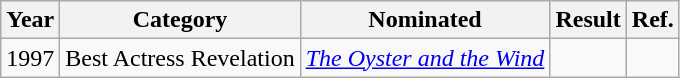<table class="wikitable">
<tr>
<th>Year</th>
<th>Category</th>
<th>Nominated</th>
<th>Result</th>
<th>Ref.</th>
</tr>
<tr>
<td>1997</td>
<td>Best Actress Revelation</td>
<td><em><a href='#'>The Oyster and the Wind</a></em></td>
<td></td>
<td></td>
</tr>
</table>
